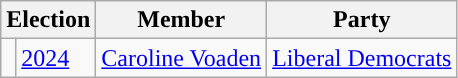<table class="wikitable">
<tr>
<th colspan="2">Election</th>
<th>Member</th>
<th>Party</th>
</tr>
<tr>
<td style="color:inherit;background-color: "></td>
<td><a href='#'>2024</a></td>
<td><a href='#'>Caroline Voaden</a></td>
<td><a href='#'>Liberal Democrats</a></td>
</tr>
</table>
